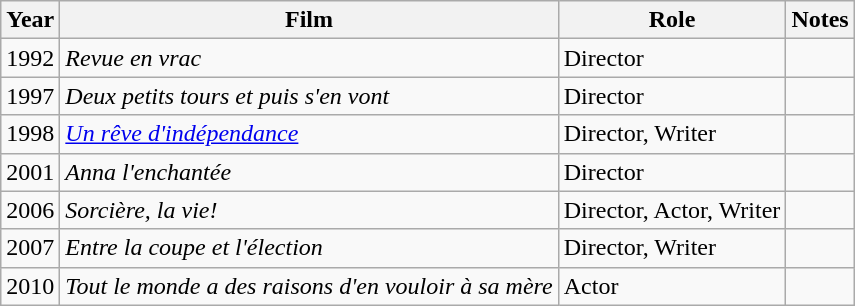<table class=wikitable>
<tr>
<th>Year</th>
<th>Film</th>
<th>Role</th>
<th>Notes</th>
</tr>
<tr>
<td>1992</td>
<td><em>Revue en vrac</em></td>
<td>Director</td>
<td></td>
</tr>
<tr>
<td>1997</td>
<td><em>Deux petits tours et puis s'en vont</em></td>
<td>Director</td>
<td></td>
</tr>
<tr>
<td>1998</td>
<td><em><a href='#'>Un rêve d'indépendance</a></em></td>
<td>Director, Writer</td>
<td></td>
</tr>
<tr>
<td>2001</td>
<td><em>Anna l'enchantée</em></td>
<td>Director</td>
<td></td>
</tr>
<tr>
<td>2006</td>
<td><em>Sorcière, la vie!</em></td>
<td>Director, Actor, Writer</td>
<td></td>
</tr>
<tr>
<td>2007</td>
<td><em>Entre la coupe et l'élection</em></td>
<td>Director, Writer</td>
<td></td>
</tr>
<tr>
<td>2010</td>
<td><em>Tout le monde a des raisons d'en vouloir à sa mère</em></td>
<td>Actor</td>
<td></td>
</tr>
</table>
